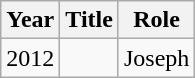<table class="wikitable sortable">
<tr>
<th>Year</th>
<th>Title</th>
<th>Role</th>
</tr>
<tr>
<td>2012</td>
<td><em></em></td>
<td>Joseph</td>
</tr>
</table>
